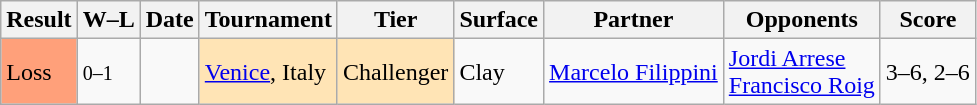<table class="sortable wikitable">
<tr>
<th>Result</th>
<th class="unsortable">W–L</th>
<th>Date</th>
<th>Tournament</th>
<th>Tier</th>
<th>Surface</th>
<th>Partner</th>
<th>Opponents</th>
<th class="unsortable">Score</th>
</tr>
<tr>
<td style="background:#ffa07a;">Loss</td>
<td><small>0–1</small></td>
<td></td>
<td style="background:moccasin;"><a href='#'>Venice</a>, Italy</td>
<td style="background:moccasin;">Challenger</td>
<td>Clay</td>
<td> <a href='#'>Marcelo Filippini</a></td>
<td> <a href='#'>Jordi Arrese</a> <br>  <a href='#'>Francisco Roig</a></td>
<td>3–6, 2–6</td>
</tr>
</table>
